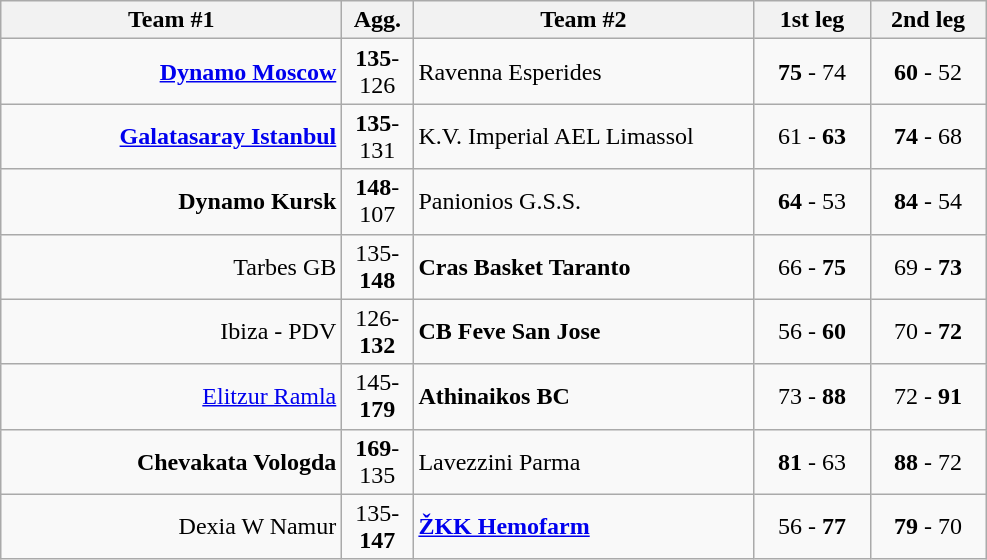<table class=wikitable style="text-align:center">
<tr>
<th width=220>Team #1</th>
<th width=40>Agg.</th>
<th width=220>Team #2</th>
<th width=70>1st leg</th>
<th width=70>2nd leg</th>
</tr>
<tr>
<td align=right><strong><a href='#'>Dynamo Moscow</a></strong> </td>
<td><strong>135</strong>-126</td>
<td align=left> Ravenna Esperides</td>
<td><strong>75</strong> - 74</td>
<td><strong>60</strong> - 52</td>
</tr>
<tr>
<td align=right><strong><a href='#'>Galatasaray Istanbul</a></strong> </td>
<td><strong>135</strong>-131</td>
<td align=left> K.V. Imperial AEL Limassol</td>
<td>61 - <strong>63</strong></td>
<td><strong>74</strong> - 68</td>
</tr>
<tr>
<td align=right><strong>Dynamo Kursk</strong> </td>
<td><strong>148</strong>-107</td>
<td align=left> Panionios G.S.S.</td>
<td><strong>64</strong> - 53</td>
<td><strong>84</strong> - 54</td>
</tr>
<tr>
<td align=right>Tarbes GB </td>
<td>135-<strong>148</strong></td>
<td align=left> <strong>Cras Basket Taranto</strong></td>
<td>66 - <strong>75</strong></td>
<td>69 - <strong>73</strong></td>
</tr>
<tr>
<td align=right>Ibiza - PDV </td>
<td>126-<strong>132</strong></td>
<td align=left> <strong>CB Feve San Jose</strong></td>
<td>56 - <strong>60</strong></td>
<td>70 - <strong>72</strong></td>
</tr>
<tr>
<td align=right><a href='#'>Elitzur Ramla</a> </td>
<td>145-<strong>179</strong></td>
<td align=left> <strong>Athinaikos BC</strong></td>
<td>73 - <strong>88</strong></td>
<td>72 - <strong>91</strong></td>
</tr>
<tr>
<td align=right><strong>Chevakata Vologda</strong> </td>
<td><strong>169</strong>-135</td>
<td align=left> Lavezzini Parma</td>
<td><strong>81</strong> - 63</td>
<td><strong>88</strong> - 72</td>
</tr>
<tr>
<td align=right>Dexia W Namur </td>
<td>135-<strong>147</strong></td>
<td align=left> <strong><a href='#'>ŽKK Hemofarm</a></strong></td>
<td>56 - <strong>77</strong></td>
<td><strong>79</strong> - 70</td>
</tr>
</table>
